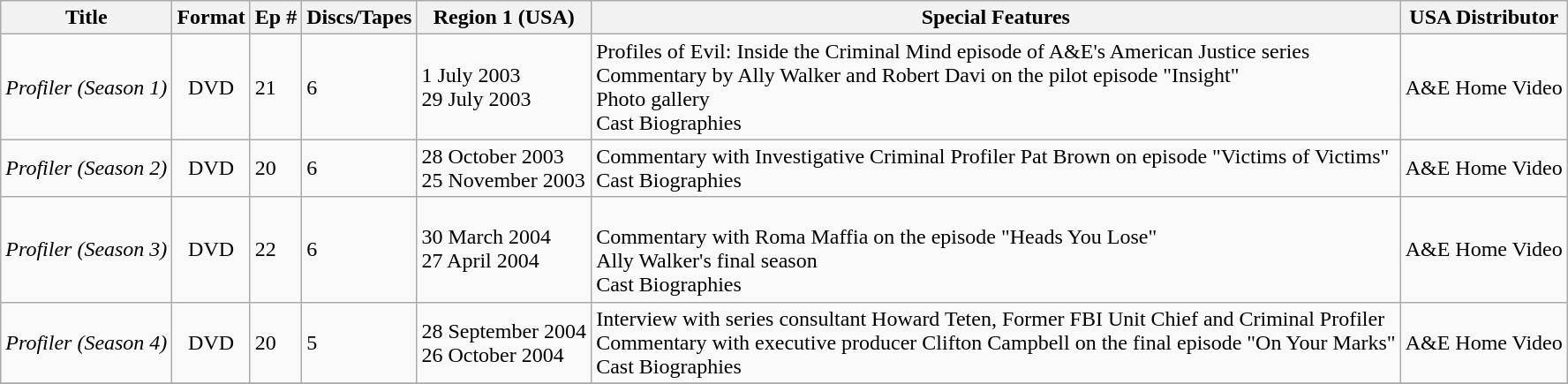<table class="wikitable">
<tr>
<th>Title</th>
<th>Format</th>
<th>Ep #</th>
<th>Discs/Tapes</th>
<th>Region 1 (USA)</th>
<th>Special Features</th>
<th>USA Distributor</th>
</tr>
<tr>
<td><em>Profiler (Season 1)</em></td>
<td style="text-align:center;">DVD</td>
<td>21</td>
<td>6</td>
<td>1 July 2003<br>29 July 2003</td>
<td>Profiles of Evil: Inside the Criminal Mind episode of A&E's American Justice series<br>Commentary by Ally Walker and Robert Davi on the pilot episode "Insight"<br>Photo gallery<br>Cast Biographies</td>
<td>A&E Home Video</td>
</tr>
<tr>
<td><em>Profiler (Season 2)</em></td>
<td style="text-align:center;">DVD</td>
<td>20</td>
<td>6</td>
<td>28 October 2003<br>25 November 2003</td>
<td>Commentary with Investigative Criminal Profiler Pat Brown on episode "Victims of Victims"<br>Cast Biographies</td>
<td>A&E Home Video</td>
</tr>
<tr>
<td><em>Profiler (Season 3)</em></td>
<td style="text-align:center;">DVD</td>
<td>22</td>
<td>6</td>
<td>30 March 2004<br>27 April 2004</td>
<td><br>Commentary with Roma Maffia on the episode "Heads You Lose"<br>Ally Walker's final season<br>Cast Biographies</td>
<td>A&E Home Video</td>
</tr>
<tr>
<td><em>Profiler (Season 4)</em></td>
<td style="text-align:center;">DVD</td>
<td>20</td>
<td>5</td>
<td>28 September 2004<br>26 October 2004</td>
<td>Interview with series consultant Howard Teten, Former FBI Unit Chief and Criminal Profiler<br>Commentary with executive producer Clifton Campbell on the final episode "On Your Marks"<br>Cast Biographies</td>
<td>A&E Home Video</td>
</tr>
<tr>
</tr>
</table>
